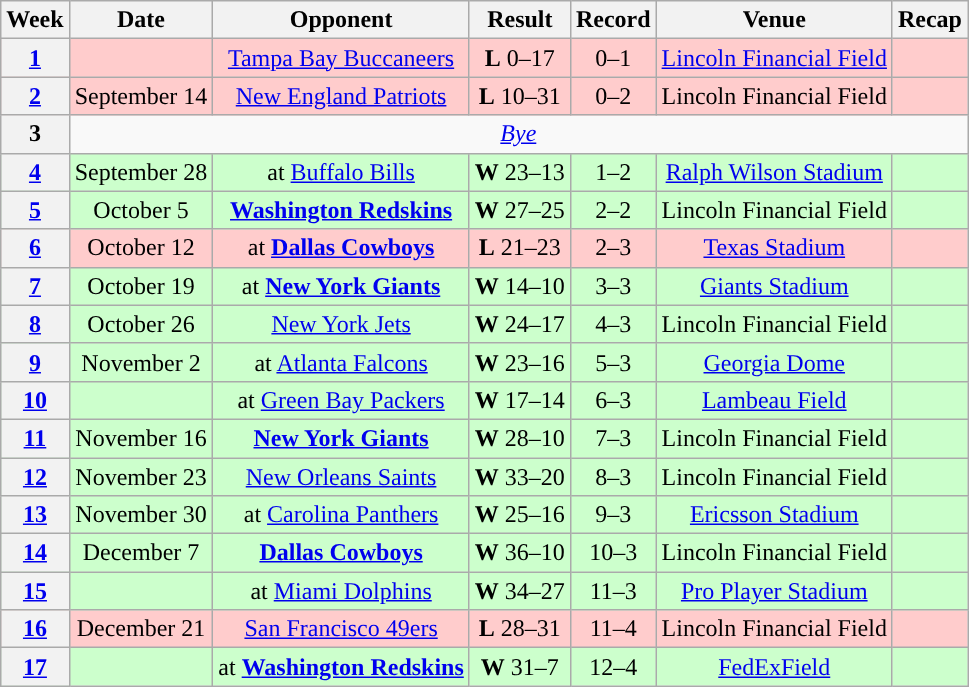<table class="wikitable" style="text-align:center">
<tr>
<th>Week</th>
<th>Date</th>
<th>Opponent</th>
<th>Result</th>
<th>Record</th>
<th>Venue</th>
<th>Recap</th>
</tr>
<tr style="background:#fcc">
<th><a href='#'>1</a></th>
<td></td>
<td><a href='#'>Tampa Bay Buccaneers</a></td>
<td><strong>L</strong> 0–17</td>
<td>0–1</td>
<td><a href='#'>Lincoln Financial Field</a></td>
<td></td>
</tr>
<tr style="background:#fcc">
<th><a href='#'>2</a></th>
<td>September 14</td>
<td><a href='#'>New England Patriots</a></td>
<td><strong>L</strong> 10–31</td>
<td>0–2</td>
<td>Lincoln Financial Field</td>
<td></td>
</tr>
<tr>
<th>3</th>
<td colspan="6"><em><a href='#'>Bye</a></em></td>
</tr>
<tr style="background:#cfc">
<th><a href='#'>4</a></th>
<td>September 28</td>
<td>at <a href='#'>Buffalo Bills</a></td>
<td><strong>W</strong> 23–13</td>
<td>1–2</td>
<td><a href='#'>Ralph Wilson Stadium</a></td>
<td></td>
</tr>
<tr style="background:#cfc">
<th><a href='#'>5</a></th>
<td>October 5</td>
<td><strong><a href='#'>Washington Redskins</a></strong></td>
<td><strong>W</strong> 27–25</td>
<td>2–2</td>
<td>Lincoln Financial Field</td>
<td></td>
</tr>
<tr style="background:#fcc">
<th><a href='#'>6</a></th>
<td>October 12</td>
<td>at <strong><a href='#'>Dallas Cowboys</a></strong></td>
<td><strong>L</strong> 21–23</td>
<td>2–3</td>
<td><a href='#'>Texas Stadium</a></td>
<td></td>
</tr>
<tr style="background:#cfc">
<th><a href='#'>7</a></th>
<td>October 19</td>
<td>at <strong><a href='#'>New York Giants</a></strong></td>
<td><strong>W</strong> 14–10</td>
<td>3–3</td>
<td><a href='#'>Giants Stadium</a></td>
<td></td>
</tr>
<tr style="background:#cfc">
<th><a href='#'>8</a></th>
<td>October 26</td>
<td><a href='#'>New York Jets</a></td>
<td><strong>W</strong> 24–17</td>
<td>4–3</td>
<td>Lincoln Financial Field</td>
<td></td>
</tr>
<tr style="background:#cfc">
<th><a href='#'>9</a></th>
<td>November 2</td>
<td>at <a href='#'>Atlanta Falcons</a></td>
<td><strong>W</strong> 23–16</td>
<td>5–3</td>
<td><a href='#'>Georgia Dome</a></td>
<td></td>
</tr>
<tr style="background:#cfc">
<th><a href='#'>10</a></th>
<td></td>
<td>at <a href='#'>Green Bay Packers</a></td>
<td><strong>W</strong> 17–14</td>
<td>6–3</td>
<td><a href='#'>Lambeau Field</a></td>
<td></td>
</tr>
<tr style="background:#cfc">
<th><a href='#'>11</a></th>
<td>November 16</td>
<td><strong><a href='#'>New York Giants</a></strong></td>
<td><strong>W</strong> 28–10</td>
<td>7–3</td>
<td>Lincoln Financial Field</td>
<td></td>
</tr>
<tr style="background:#cfc">
<th><a href='#'>12</a></th>
<td>November 23</td>
<td><a href='#'>New Orleans Saints</a></td>
<td><strong>W</strong> 33–20</td>
<td>8–3</td>
<td>Lincoln Financial Field</td>
<td></td>
</tr>
<tr style="background:#cfc">
<th><a href='#'>13</a></th>
<td>November 30</td>
<td>at <a href='#'>Carolina Panthers</a></td>
<td><strong>W</strong> 25–16</td>
<td>9–3</td>
<td><a href='#'>Ericsson Stadium</a></td>
<td></td>
</tr>
<tr style="background:#cfc">
<th><a href='#'>14</a></th>
<td>December 7</td>
<td><strong><a href='#'>Dallas Cowboys</a></strong></td>
<td><strong>W</strong> 36–10</td>
<td>10–3</td>
<td>Lincoln Financial Field</td>
<td></td>
</tr>
<tr style="background:#cfc">
<th><a href='#'>15</a></th>
<td></td>
<td>at <a href='#'>Miami Dolphins</a></td>
<td><strong>W</strong> 34–27</td>
<td>11–3</td>
<td><a href='#'>Pro Player Stadium</a></td>
<td></td>
</tr>
<tr style="background:#fcc">
<th><a href='#'>16</a></th>
<td>December 21</td>
<td><a href='#'>San Francisco 49ers</a></td>
<td><strong>L</strong> 28–31 </td>
<td>11–4</td>
<td>Lincoln Financial Field</td>
<td></td>
</tr>
<tr style="background:#cfc">
<th><a href='#'>17</a></th>
<td></td>
<td>at <strong><a href='#'>Washington Redskins</a></strong></td>
<td><strong>W</strong> 31–7</td>
<td>12–4</td>
<td><a href='#'>FedExField</a></td>
<td></td>
</tr>
</table>
